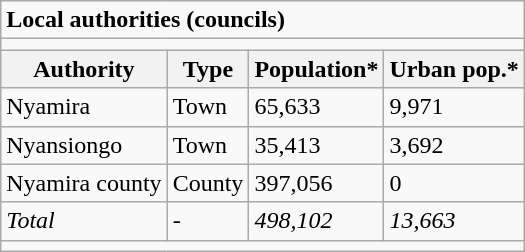<table class="wikitable">
<tr>
<td colspan="4"><strong>Local authorities (councils)</strong></td>
</tr>
<tr>
<td colspan="4"></td>
</tr>
<tr>
<th>Authority</th>
<th>Type</th>
<th>Population*</th>
<th>Urban pop.*</th>
</tr>
<tr>
<td>Nyamira</td>
<td>Town</td>
<td>65,633</td>
<td>9,971</td>
</tr>
<tr>
<td>Nyansiongo</td>
<td>Town</td>
<td>35,413</td>
<td>3,692</td>
</tr>
<tr>
<td>Nyamira county</td>
<td>County</td>
<td>397,056</td>
<td>0</td>
</tr>
<tr>
<td><em>Total</em></td>
<td>-</td>
<td><em>498,102</em></td>
<td><em>13,663</em></td>
</tr>
<tr>
<td colspan="4"></td>
</tr>
</table>
